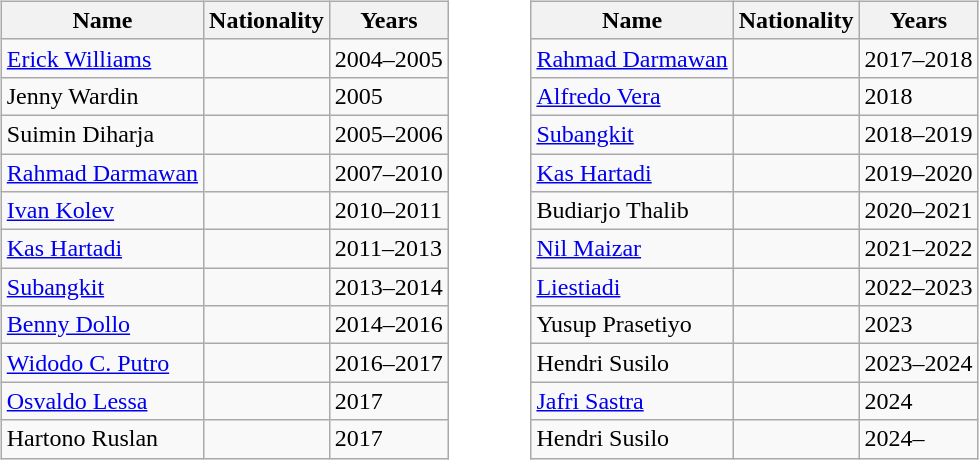<table>
<tr>
<td valign="top"><br><table class="wikitable" style="text-align: center">
<tr>
<th>Name</th>
<th>Nationality</th>
<th>Years</th>
</tr>
<tr>
<td align="left"><a href='#'>Erick Williams</a></td>
<td></td>
<td align="left">2004–2005</td>
</tr>
<tr>
<td align="left">Jenny Wardin</td>
<td></td>
<td align="left">2005</td>
</tr>
<tr>
<td align="left">Suimin Diharja</td>
<td></td>
<td align="left">2005–2006</td>
</tr>
<tr>
<td align="left"><a href='#'>Rahmad Darmawan</a></td>
<td></td>
<td align="left">2007–2010</td>
</tr>
<tr>
<td align="left"><a href='#'>Ivan Kolev</a></td>
<td></td>
<td align="left">2010–2011</td>
</tr>
<tr>
<td align="left"><a href='#'>Kas Hartadi</a></td>
<td></td>
<td align="left">2011–2013</td>
</tr>
<tr>
<td align="left"><a href='#'>Subangkit</a></td>
<td></td>
<td align="left">2013–2014</td>
</tr>
<tr>
<td align="left"><a href='#'>Benny Dollo</a></td>
<td></td>
<td align="left">2014–2016</td>
</tr>
<tr>
<td align="left"><a href='#'>Widodo C. Putro</a></td>
<td></td>
<td align="left">2016–2017</td>
</tr>
<tr>
<td align="left"><a href='#'>Osvaldo Lessa</a></td>
<td></td>
<td align="left">2017</td>
</tr>
<tr>
<td align="left">Hartono Ruslan</td>
<td></td>
<td align="left">2017</td>
</tr>
</table>
</td>
<td width="30"> </td>
<td valign="top"><br><table class="wikitable" style="text-align: center">
<tr>
<th>Name</th>
<th>Nationality</th>
<th>Years</th>
</tr>
<tr>
<td align="left"><a href='#'>Rahmad Darmawan</a></td>
<td></td>
<td align="left">2017–2018</td>
</tr>
<tr>
<td align="left"><a href='#'>Alfredo Vera</a></td>
<td></td>
<td align="left">2018</td>
</tr>
<tr>
<td align="left"><a href='#'>Subangkit</a></td>
<td></td>
<td align="left">2018–2019</td>
</tr>
<tr>
<td align="left"><a href='#'>Kas Hartadi</a></td>
<td></td>
<td align="left">2019–2020</td>
</tr>
<tr>
<td align="left">Budiarjo Thalib</td>
<td></td>
<td align="left">2020–2021</td>
</tr>
<tr>
<td align="left"><a href='#'>Nil Maizar</a></td>
<td></td>
<td align="left">2021–2022</td>
</tr>
<tr>
<td align="left"><a href='#'>Liestiadi</a></td>
<td></td>
<td align="left">2022–2023</td>
</tr>
<tr>
<td align="left">Yusup Prasetiyo</td>
<td></td>
<td align="left">2023</td>
</tr>
<tr>
<td align="left">Hendri Susilo</td>
<td></td>
<td align="left">2023–2024</td>
</tr>
<tr>
<td align="left"><a href='#'>Jafri Sastra</a></td>
<td></td>
<td align="left">2024</td>
</tr>
<tr>
<td align="left">Hendri Susilo</td>
<td></td>
<td align="left">2024–</td>
</tr>
</table>
</td>
</tr>
</table>
